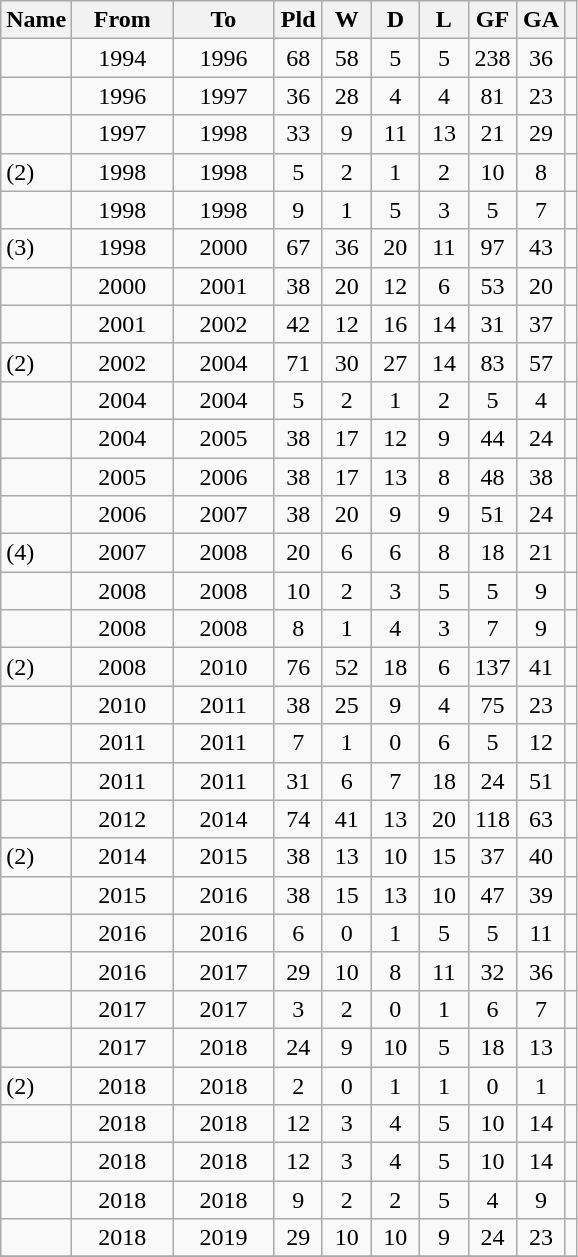<table class="wikitable sortable" style="text-align:center">
<tr>
<th>Name</th>
<th width=60>From</th>
<th class="unsortable" width=60>To</th>
<th width=25>Pld</th>
<th width=25>W</th>
<th width=25>D</th>
<th width=25>L</th>
<th width=25>GF</th>
<th width=25>GA</th>
<th></th>
</tr>
<tr>
<td align=left></td>
<td>1994</td>
<td>1996</td>
<td>68</td>
<td>58</td>
<td>5</td>
<td>5</td>
<td>238</td>
<td>36</td>
<td align=center><strong></strong></td>
</tr>
<tr>
<td align=left></td>
<td>1996</td>
<td>1997</td>
<td>36</td>
<td>28</td>
<td>4</td>
<td>4</td>
<td>81</td>
<td>23</td>
<td align=center><strong></strong></td>
</tr>
<tr>
<td align=left></td>
<td>1997</td>
<td>1998</td>
<td>33</td>
<td>9</td>
<td>11</td>
<td>13</td>
<td>21</td>
<td>29</td>
<td align=center><strong></strong></td>
</tr>
<tr>
<td align=left> (2)</td>
<td>1998</td>
<td>1998</td>
<td>5</td>
<td>2</td>
<td>1</td>
<td>2</td>
<td>10</td>
<td>8</td>
<td align=center><strong></strong></td>
</tr>
<tr>
<td align=left></td>
<td>1998</td>
<td>1998</td>
<td>9</td>
<td>1</td>
<td>5</td>
<td>3</td>
<td>5</td>
<td>7</td>
<td align=center><strong></strong></td>
</tr>
<tr>
<td align=left> (3)</td>
<td>1998</td>
<td>2000</td>
<td>67</td>
<td>36</td>
<td>20</td>
<td>11</td>
<td>97</td>
<td>43</td>
<td align=center><strong></strong></td>
</tr>
<tr>
<td align=left></td>
<td>2000</td>
<td>2001</td>
<td>38</td>
<td>20</td>
<td>12</td>
<td>6</td>
<td>53</td>
<td>20</td>
<td align=center><strong></strong></td>
</tr>
<tr>
<td align=left></td>
<td>2001</td>
<td>2002</td>
<td>42</td>
<td>12</td>
<td>16</td>
<td>14</td>
<td>31</td>
<td>37</td>
<td align=center><strong></strong></td>
</tr>
<tr>
<td align=left> (2)</td>
<td>2002</td>
<td>2004</td>
<td>71</td>
<td>30</td>
<td>27</td>
<td>14</td>
<td>83</td>
<td>57</td>
<td align=center><strong></strong></td>
</tr>
<tr>
<td align=left></td>
<td>2004</td>
<td>2004</td>
<td>5</td>
<td>2</td>
<td>1</td>
<td>2</td>
<td>5</td>
<td>4</td>
<td align=center><strong></strong></td>
</tr>
<tr>
<td align=left></td>
<td>2004</td>
<td>2005</td>
<td>38</td>
<td>17</td>
<td>12</td>
<td>9</td>
<td>44</td>
<td>24</td>
<td align=center><strong></strong></td>
</tr>
<tr>
<td align=left></td>
<td>2005</td>
<td>2006</td>
<td>38</td>
<td>17</td>
<td>13</td>
<td>8</td>
<td>48</td>
<td>38</td>
<td align=center><strong></strong></td>
</tr>
<tr>
<td align=left></td>
<td>2006</td>
<td>2007</td>
<td>38</td>
<td>20</td>
<td>9</td>
<td>9</td>
<td>51</td>
<td>24</td>
<td align=center><strong></strong></td>
</tr>
<tr>
<td align=left> (4)</td>
<td>2007</td>
<td>2008</td>
<td>20</td>
<td>6</td>
<td>6</td>
<td>8</td>
<td>18</td>
<td>21</td>
<td align=center><strong></strong></td>
</tr>
<tr>
<td align=left></td>
<td>2008</td>
<td>2008</td>
<td>10</td>
<td>2</td>
<td>3</td>
<td>5</td>
<td>5</td>
<td>9</td>
<td align=center><strong></strong></td>
</tr>
<tr>
<td align=left></td>
<td>2008</td>
<td>2008</td>
<td>8</td>
<td>1</td>
<td>4</td>
<td>3</td>
<td>7</td>
<td>9</td>
<td align=center><strong></strong></td>
</tr>
<tr>
<td align=left> (2)</td>
<td>2008</td>
<td>2010</td>
<td>76</td>
<td>52</td>
<td>18</td>
<td>6</td>
<td>137</td>
<td>41</td>
<td align=center><strong></strong></td>
</tr>
<tr>
<td align=left></td>
<td>2010</td>
<td>2011</td>
<td>38</td>
<td>25</td>
<td>9</td>
<td>4</td>
<td>75</td>
<td>23</td>
<td align=center><strong></strong></td>
</tr>
<tr>
<td align=left></td>
<td>2011</td>
<td>2011</td>
<td>7</td>
<td>1</td>
<td>0</td>
<td>6</td>
<td>5</td>
<td>12</td>
<td align=center><strong></strong></td>
</tr>
<tr>
<td align=left></td>
<td>2011</td>
<td>2011</td>
<td>31</td>
<td>6</td>
<td>7</td>
<td>18</td>
<td>24</td>
<td>51</td>
<td align=center><strong></strong></td>
</tr>
<tr>
<td align=left></td>
<td>2012</td>
<td>2014</td>
<td>74</td>
<td>41</td>
<td>13</td>
<td>20</td>
<td>118</td>
<td>63</td>
<td align=center><strong></strong></td>
</tr>
<tr>
<td align=left> (2)</td>
<td>2014</td>
<td>2015</td>
<td>38</td>
<td>13</td>
<td>10</td>
<td>15</td>
<td>37</td>
<td>40</td>
<td align=center><strong></strong></td>
</tr>
<tr>
<td align=left></td>
<td>2015</td>
<td>2016</td>
<td>38</td>
<td>15</td>
<td>13</td>
<td>10</td>
<td>47</td>
<td>39</td>
<td align=center><strong></strong></td>
</tr>
<tr>
<td align=left></td>
<td>2016</td>
<td>2016</td>
<td>6</td>
<td>0</td>
<td>1</td>
<td>5</td>
<td>5</td>
<td>11</td>
<td align=center><strong></strong></td>
</tr>
<tr>
<td align=left></td>
<td>2016</td>
<td>2017</td>
<td>29</td>
<td>10</td>
<td>8</td>
<td>11</td>
<td>32</td>
<td>36</td>
<td align=center><strong></strong></td>
</tr>
<tr>
<td align=left></td>
<td>2017</td>
<td>2017</td>
<td>3</td>
<td>2</td>
<td>0</td>
<td>1</td>
<td>6</td>
<td>7</td>
<td align=center><strong></strong></td>
</tr>
<tr>
<td align=left></td>
<td>2017</td>
<td>2018</td>
<td>24</td>
<td>9</td>
<td>10</td>
<td>5</td>
<td>18</td>
<td>13</td>
<td align=center><strong></strong></td>
</tr>
<tr>
<td align=left> (2)</td>
<td>2018</td>
<td>2018</td>
<td>2</td>
<td>0</td>
<td>1</td>
<td>1</td>
<td>0</td>
<td>1</td>
<td align=center><strong></strong></td>
</tr>
<tr>
<td align=left></td>
<td>2018</td>
<td>2018</td>
<td>12</td>
<td>3</td>
<td>4</td>
<td>5</td>
<td>10</td>
<td>14</td>
<td align=center><strong></strong></td>
</tr>
<tr>
<td align=left></td>
<td>2018</td>
<td>2018</td>
<td>12</td>
<td>3</td>
<td>4</td>
<td>5</td>
<td>10</td>
<td>14</td>
<td align=center><strong></strong></td>
</tr>
<tr>
<td align=left></td>
<td>2018</td>
<td>2018</td>
<td>9</td>
<td>2</td>
<td>2</td>
<td>5</td>
<td>4</td>
<td>9</td>
<td align=center><strong></strong></td>
</tr>
<tr>
<td align=left></td>
<td>2018</td>
<td>2019</td>
<td>29</td>
<td>10</td>
<td>10</td>
<td>9</td>
<td>24</td>
<td>23</td>
<td align=center><strong></strong></td>
</tr>
<tr>
</tr>
</table>
